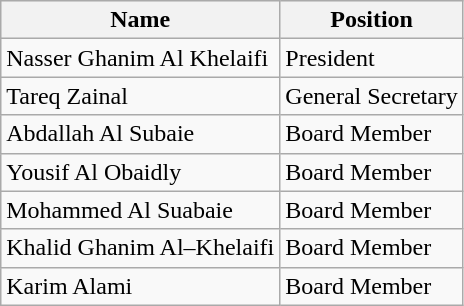<table class="wikitable">
<tr style="background:#EFEFEF">
<th>Name</th>
<th>Position</th>
</tr>
<tr>
<td>Nasser Ghanim Al Khelaifi</td>
<td>President</td>
</tr>
<tr>
<td>Tareq Zainal</td>
<td>General Secretary</td>
</tr>
<tr>
<td>Abdallah Al Subaie</td>
<td>Board Member</td>
</tr>
<tr>
<td>Yousif Al Obaidly</td>
<td>Board Member</td>
</tr>
<tr>
<td>Mohammed Al Suabaie</td>
<td>Board Member</td>
</tr>
<tr>
<td>Khalid Ghanim Al–Khelaifi</td>
<td>Board Member</td>
</tr>
<tr>
<td>Karim Alami</td>
<td>Board Member</td>
</tr>
</table>
